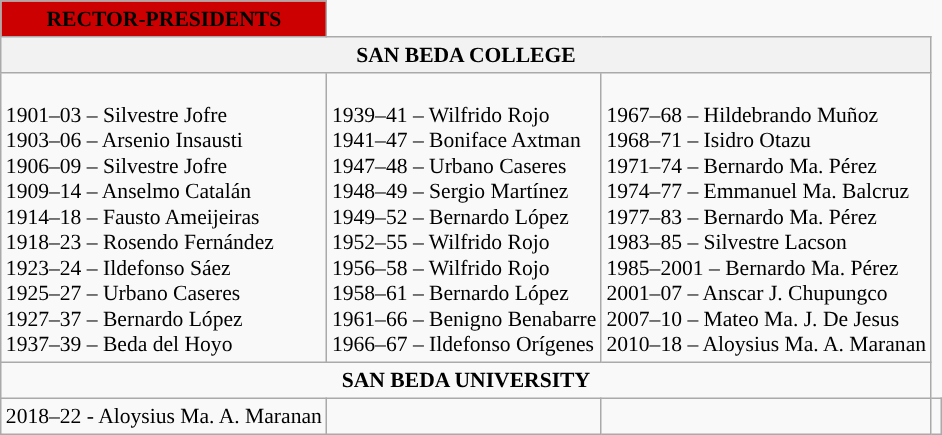<table class="wikitable" style="text-align: center; font-size:90%; margin-left: auto; margin-right: auto; border: none;">
<tr align="center">
<th style="background: #cc0000;">RECTOR-PRESIDENTS</th>
</tr>
<tr>
<th colspan="3">SAN BEDA COLLEGE</th>
</tr>
<tr style="text-align:left;">
<td><br>1901–03 – Silvestre Jofre<br>
1903–06 – Arsenio Insausti<br>
1906–09 – Silvestre Jofre<br>
1909–14 – Anselmo Catalán<br>
1914–18 – Fausto Ameijeiras<br>
1918–23 – Rosendo Fernández<br>
1923–24 – Ildefonso Sáez<br>
1925–27 – Urbano Caseres<br>
1927–37 – Bernardo López<br>
1937–39 – Beda del Hoyo<br></td>
<td><br>1939–41 – Wilfrido Rojo<br>
1941–47 – Boniface Axtman<br>
1947–48 – Urbano Caseres<br>
1948–49 – Sergio Martínez<br>
1949–52 – Bernardo López<br>
1952–55 – Wilfrido Rojo<br>
1956–58 – Wilfrido Rojo<br>
1958–61 – Bernardo López<br>
1961–66 – Benigno Benabarre<br>
1966–67 – Ildefonso Orígenes<br></td>
<td><br>1967–68 – Hildebrando Muñoz<br>
1968–71 – Isidro Otazu<br>
1971–74 – Bernardo Ma. Pérez<br>
1974–77 – Emmanuel Ma. Balcruz <br>
1977–83 – Bernardo Ma. Pérez<br>
1983–85 – Silvestre Lacson<br>
1985–2001 – Bernardo Ma. Pérez<br>
2001–07 – Anscar J. Chupungco<br>
2007–10 – Mateo Ma. J. De Jesus<br>
2010–18 – Aloysius Ma. A. Maranan</td>
</tr>
<tr>
<td colspan="3"><strong>SAN BEDA UNIVERSITY</strong></td>
</tr>
<tr>
<td>2018–22 - Aloysius Ma. A. Maranan</td>
<td></td>
<td></td>
<td></td>
</tr>
</table>
